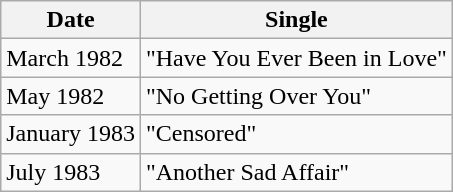<table class="wikitable">
<tr>
<th>Date</th>
<th>Single</th>
</tr>
<tr>
<td>March 1982</td>
<td>"Have You Ever Been in Love"</td>
</tr>
<tr>
<td>May 1982</td>
<td>"No Getting Over You"</td>
</tr>
<tr>
<td>January 1983</td>
<td>"Censored"</td>
</tr>
<tr>
<td>July 1983</td>
<td>"Another Sad Affair"</td>
</tr>
</table>
